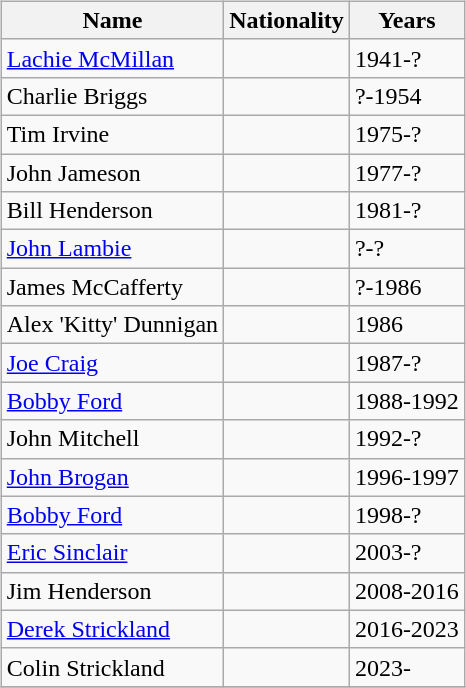<table>
<tr>
<td width="10"> </td>
<td valign="top"><br><table class="wikitable" style="text-align: center">
<tr>
<th>Name</th>
<th>Nationality</th>
<th>Years</th>
</tr>
<tr>
<td align=left><a href='#'>Lachie McMillan</a></td>
<td></td>
<td align=left>1941-?</td>
</tr>
<tr>
<td align=left>Charlie Briggs</td>
<td></td>
<td align=left>?-1954</td>
</tr>
<tr>
<td align=left>Tim Irvine</td>
<td></td>
<td align=left>1975-?</td>
</tr>
<tr>
<td align=left>John Jameson</td>
<td></td>
<td align=left>1977-?</td>
</tr>
<tr>
<td align=left>Bill Henderson</td>
<td></td>
<td align=left>1981-?</td>
</tr>
<tr>
<td align=left><a href='#'>John Lambie</a></td>
<td></td>
<td align=left>?-?</td>
</tr>
<tr>
<td align=left>James McCafferty</td>
<td></td>
<td align=left>?-1986</td>
</tr>
<tr>
<td align=left>Alex 'Kitty' Dunnigan</td>
<td></td>
<td align=left>1986</td>
</tr>
<tr>
<td align=left><a href='#'>Joe Craig</a></td>
<td></td>
<td align=left>1987-?</td>
</tr>
<tr>
<td align=left><a href='#'>Bobby Ford</a></td>
<td></td>
<td align=left>1988-1992</td>
</tr>
<tr>
<td align=left>John Mitchell</td>
<td></td>
<td align=left>1992-?</td>
</tr>
<tr>
<td align=left><a href='#'>John Brogan</a></td>
<td></td>
<td align=left>1996-1997</td>
</tr>
<tr>
<td align=left><a href='#'>Bobby Ford</a></td>
<td></td>
<td align=left>1998-?</td>
</tr>
<tr>
<td align=left><a href='#'>Eric Sinclair</a></td>
<td></td>
<td align=left>2003-?</td>
</tr>
<tr>
<td align=left>Jim Henderson</td>
<td></td>
<td align=left>2008-2016</td>
</tr>
<tr>
<td align=left><a href='#'>Derek Strickland</a></td>
<td></td>
<td align=left>2016-2023</td>
</tr>
<tr>
<td align=left>Colin Strickland</td>
<td></td>
<td align=left>2023-</td>
</tr>
<tr>
</tr>
</table>
</td>
</tr>
</table>
